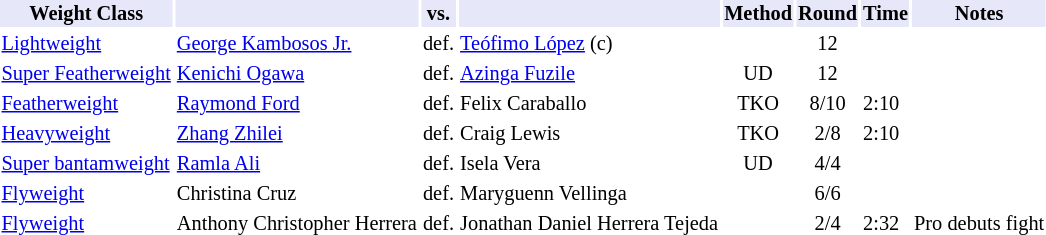<table class="toccolours" style="font-size: 85%;">
<tr>
<th style="background:#e6e8fa; color:#000; text-align:center;">Weight Class</th>
<th style="background:#e6e8fa; color:#000; text-align:center;"></th>
<th style="background:#e6e8fa; color:#000; text-align:center;">vs.</th>
<th style="background:#e6e8fa; color:#000; text-align:center;"></th>
<th style="background:#e6e8fa; color:#000; text-align:center;">Method</th>
<th style="background:#e6e8fa; color:#000; text-align:center;">Round</th>
<th style="background:#e6e8fa; color:#000; text-align:center;">Time</th>
<th style="background:#e6e8fa; color:#000; text-align:center;">Notes</th>
</tr>
<tr>
<td><a href='#'>Lightweight</a></td>
<td> <a href='#'>George Kambosos Jr.</a></td>
<td>def.</td>
<td> <a href='#'>Teófimo López</a> (c)</td>
<td align=center></td>
<td align=center>12</td>
<td></td>
<td></td>
</tr>
<tr>
<td><a href='#'>Super Featherweight</a></td>
<td> <a href='#'>Kenichi Ogawa</a></td>
<td>def.</td>
<td> <a href='#'>Azinga Fuzile</a></td>
<td align=center>UD</td>
<td align=center>12</td>
<td></td>
<td></td>
<td></td>
</tr>
<tr>
<td><a href='#'>Featherweight</a></td>
<td> <a href='#'>Raymond Ford</a></td>
<td>def.</td>
<td> Felix Caraballo</td>
<td align=center>TKO</td>
<td align=center>8/10</td>
<td>2:10</td>
<td></td>
</tr>
<tr>
<td><a href='#'>Heavyweight</a></td>
<td> <a href='#'>Zhang Zhilei</a></td>
<td>def.</td>
<td> Craig Lewis</td>
<td align=center>TKO</td>
<td align=center>2/8</td>
<td>2:10</td>
</tr>
<tr>
<td><a href='#'>Super bantamweight</a></td>
<td> <a href='#'>Ramla Ali</a></td>
<td>def.</td>
<td> Isela Vera</td>
<td align=center>UD</td>
<td align=center>4/4</td>
<td></td>
</tr>
<tr>
<td><a href='#'>Flyweight</a></td>
<td> Christina Cruz</td>
<td>def.</td>
<td> Maryguenn Vellinga</td>
<td align=center></td>
<td align=center>6/6</td>
</tr>
<tr>
<td><a href='#'>Flyweight</a></td>
<td> Anthony Christopher Herrera</td>
<td>def.</td>
<td> Jonathan Daniel Herrera Tejeda</td>
<td align=center></td>
<td align=center>2/4</td>
<td>2:32</td>
<td>Pro debuts fight</td>
</tr>
</table>
